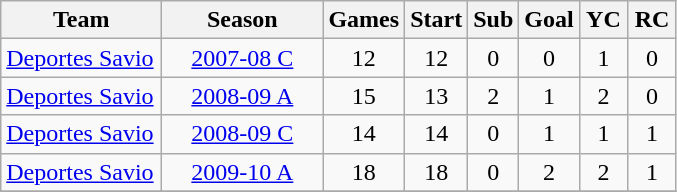<table class="wikitable" border="1">
<tr>
<th width="100">Team</th>
<th width="100">Season</th>
<th width="25">Games</th>
<th width="25">Start</th>
<th width="25">Sub</th>
<th width="25">Goal</th>
<th width="25">YC</th>
<th width="25">RC</th>
</tr>
<tr>
<td width="100"><a href='#'>Deportes Savio</a></td>
<td align="center"><a href='#'>2007-08 C</a></td>
<td align="center">12</td>
<td align="center">12</td>
<td align="center">0</td>
<td align="center">0</td>
<td align="center">1</td>
<td align="center">0</td>
</tr>
<tr>
<td width="100"><a href='#'>Deportes Savio</a></td>
<td align="center"><a href='#'>2008-09 A</a></td>
<td align="center">15</td>
<td align="center">13</td>
<td align="center">2</td>
<td align="center">1</td>
<td align="center">2</td>
<td align="center">0</td>
</tr>
<tr>
<td width="100"><a href='#'>Deportes Savio</a></td>
<td align="center"><a href='#'>2008-09 C</a></td>
<td align="center">14</td>
<td align="center">14</td>
<td align="center">0</td>
<td align="center">1</td>
<td align="center">1</td>
<td align="center">1</td>
</tr>
<tr>
<td width="100"><a href='#'>Deportes Savio</a></td>
<td align="center"><a href='#'>2009-10 A</a></td>
<td align="center">18</td>
<td align="center">18</td>
<td align="center">0</td>
<td align="center">2</td>
<td align="center">2</td>
<td align="center">1</td>
</tr>
<tr>
</tr>
</table>
